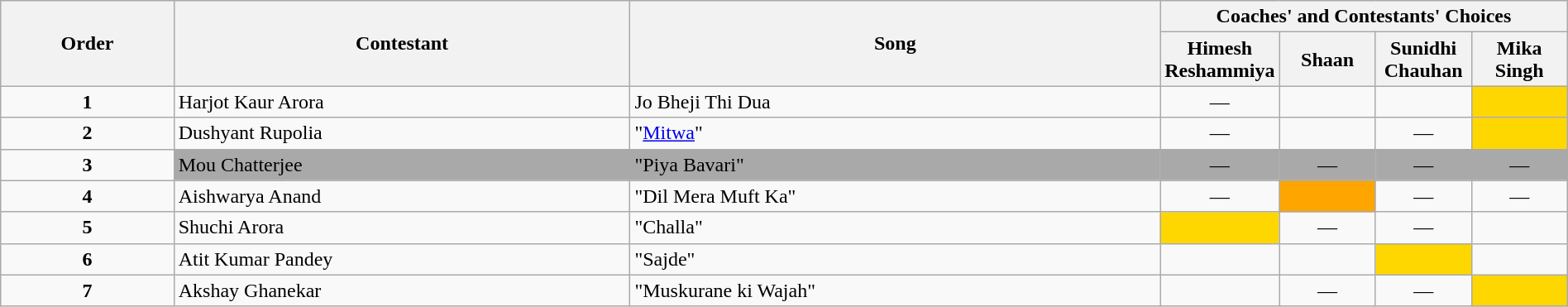<table class="wikitable" style="width:100%;">
<tr>
<th rowspan=2>Order</th>
<th rowspan=2>Contestant</th>
<th rowspan=2>Song</th>
<th colspan=4>Coaches' and Contestants' Choices</th>
</tr>
<tr>
<th width="70">Himesh Reshammiya</th>
<th width="70">Shaan</th>
<th width="70">Sunidhi Chauhan</th>
<th width="70">Mika Singh</th>
</tr>
<tr>
<td style="text-align:center;"><strong>1</strong></td>
<td>Harjot Kaur Arora</td>
<td>Jo Bheji Thi Dua</td>
<td style="text-align:center;">—</td>
<td style="text-align:center;"></td>
<td style="text-align:center;"></td>
<td style="background:gold;text-align:center;"></td>
</tr>
<tr>
<td style="text-align:center;"><strong>2</strong></td>
<td>Dushyant Rupolia</td>
<td>"<a href='#'>Mitwa</a>"</td>
<td style="text-align:center;">—</td>
<td style="text-align:center;"></td>
<td style="text-align:center;">—</td>
<td style="background:gold;text-align:center;"></td>
</tr>
<tr>
<td style="text-align:center;"><strong>3</strong></td>
<td style="background:darkgrey;text-align:left;">Mou Chatterjee</td>
<td style="background:darkgrey;text-align:left;">"Piya Bavari"</td>
<td style="background:darkgrey;text-align:center;">—</td>
<td style="background:darkgrey;text-align:center;">—</td>
<td style="background:darkgrey;text-align:center;">—</td>
<td style="background:darkgrey;text-align:center;">—</td>
</tr>
<tr>
<td style="text-align:center;"><strong>4</strong></td>
<td>Aishwarya Anand</td>
<td style="background:text-align:left;">"Dil Mera Muft Ka"</td>
<td style="text-align:center;">—</td>
<td style="background:orange;text-align:center;"></td>
<td style="text-align:center;">—</td>
<td style="text-align:center;">—</td>
</tr>
<tr>
<td style="text-align:center;"><strong>5</strong></td>
<td>Shuchi Arora</td>
<td style="background:text-align:left;">"Challa"</td>
<td style="background:gold;text-align:center;"></td>
<td style="text-align:center;">—</td>
<td style="text-align:center;">—</td>
<td style="text-align:center;"></td>
</tr>
<tr>
<td style="text-align:center;"><strong>6</strong></td>
<td>Atit Kumar Pandey</td>
<td>"Sajde"</td>
<td style="text-align:center;"></td>
<td style="text-align:center;"></td>
<td style="background:gold;text-align:center;"></td>
<td style="text-align:center;"></td>
</tr>
<tr>
<td style="text-align:center;"><strong>7</strong></td>
<td>Akshay Ghanekar</td>
<td>"Muskurane ki Wajah"</td>
<td style="text-align:center;"></td>
<td style="text-align:center;">—</td>
<td style="text-align:center;">—</td>
<td style="background:gold;text-align:center;"></td>
</tr>
</table>
